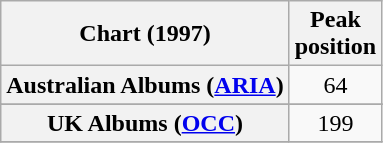<table class="wikitable sortable plainrowheaders">
<tr>
<th scope="col">Chart (1997)</th>
<th scope="col">Peak<br>position</th>
</tr>
<tr>
<th scope="row">Australian Albums (<a href='#'>ARIA</a>)</th>
<td align="center">64</td>
</tr>
<tr>
</tr>
<tr>
</tr>
<tr>
</tr>
<tr>
<th scope="row">UK Albums (<a href='#'>OCC</a>)</th>
<td align="center">199</td>
</tr>
<tr>
</tr>
</table>
